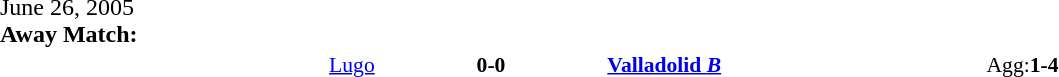<table width=100% cellspacing=1>
<tr>
<th width=20%></th>
<th width=12%></th>
<th width=20%></th>
<th></th>
</tr>
<tr>
<td>June 26, 2005<br><strong>Away Match:</strong></td>
</tr>
<tr style=font-size:90%>
<td align=right><a href='#'>Lugo</a></td>
<td align=center><strong>0-0</strong></td>
<td><strong><a href='#'>Valladolid <em>B</em></a></strong></td>
<td>Agg:<strong>1-4</strong></td>
</tr>
</table>
